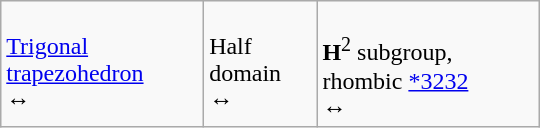<table class=wikitable width=360 align=right>
<tr valign=top>
<td><br><a href='#'>Trigonal trapezohedron</a><br> ↔ </td>
<td><br>Half domain<br> ↔ </td>
<td><br><strong>H</strong><sup>2</sup> subgroup, rhombic <a href='#'>*3232</a><br> ↔ </td>
</tr>
</table>
